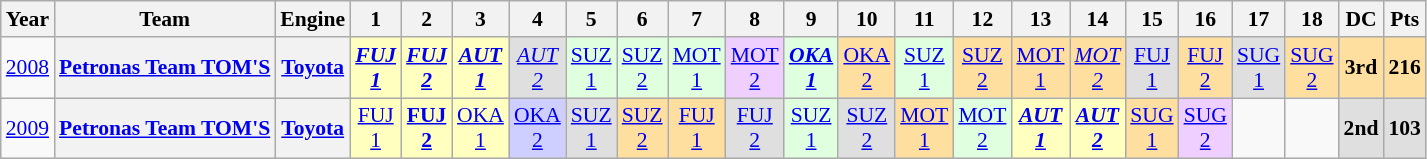<table class="wikitable" style="text-align:center; font-size:90%">
<tr>
<th>Year</th>
<th>Team</th>
<th>Engine</th>
<th>1</th>
<th>2</th>
<th>3</th>
<th>4</th>
<th>5</th>
<th>6</th>
<th>7</th>
<th>8</th>
<th>9</th>
<th>10</th>
<th>11</th>
<th>12</th>
<th>13</th>
<th>14</th>
<th>15</th>
<th>16</th>
<th>17</th>
<th>18</th>
<th>DC</th>
<th>Pts</th>
</tr>
<tr>
<td><a href='#'>2008</a></td>
<th><a href='#'>Petronas Team TOM'S</a></th>
<th><a href='#'>Toyota</a></th>
<td style="background:#FFFFBF;"><strong><em><a href='#'>FUJ<br>1</a></em></strong><br></td>
<td style="background:#FFFFBF;"><strong><em><a href='#'>FUJ<br>2</a></em></strong><br></td>
<td style="background:#FFFFBF;"><strong><em><a href='#'>AUT<br>1</a></em></strong><br></td>
<td style="background:#DFDFDF;"><em><a href='#'>AUT<br>2</a></em><br></td>
<td style="background:#DFFFDF;"><a href='#'>SUZ<br>1</a><br></td>
<td style="background:#DFFFDF;"><a href='#'>SUZ<br>2</a><br></td>
<td style="background:#DFFFDF;"><a href='#'>MOT<br>1</a><br></td>
<td style="background:#EFCFFF;"><a href='#'>MOT<br>2</a><br></td>
<td style="background:#DFFFDF;"><strong><em><a href='#'>OKA<br>1</a></em></strong><br></td>
<td style="background:#FFDF9F;"><a href='#'>OKA<br>2</a><br></td>
<td style="background:#DFFFDF;"><a href='#'>SUZ<br>1</a><br></td>
<td style="background:#FFDF9F;"><a href='#'>SUZ<br>2</a><br></td>
<td style="background:#FFDF9F;"><a href='#'>MOT<br>1</a><br></td>
<td style="background:#FFDF9F;"><em><a href='#'>MOT<br>2</a></em><br></td>
<td style="background:#DFDFDF;"><a href='#'>FUJ<br>1</a><br></td>
<td style="background:#FFDF9F;"><a href='#'>FUJ<br>2</a><br></td>
<td style="background:#DFDFDF;"><a href='#'>SUG<br>1</a><br></td>
<td style="background:#FFDF9F;"><a href='#'>SUG<br>2</a><br></td>
<th style="background:#FFDF9F;"><strong>3rd</strong></th>
<th style="background:#FFDF9F;"><strong>216</strong></th>
</tr>
<tr>
<td><a href='#'>2009</a></td>
<th><a href='#'>Petronas Team TOM'S</a></th>
<th><a href='#'>Toyota</a></th>
<td style="background:#FFFFBF;"><a href='#'>FUJ<br>1</a><br></td>
<td style="background:#FFFFBF;"><strong><a href='#'>FUJ<br>2</a></strong><br></td>
<td style="background:#FFFFBF;"><a href='#'>OKA<br>1</a><br></td>
<td style="background:#CFCFFF;"><a href='#'>OKA<br>2</a><br></td>
<td style="background:#DFDFDF;"><a href='#'>SUZ<br>1</a><br></td>
<td style="background:#FFDF9F;"><a href='#'>SUZ<br>2</a><br></td>
<td style="background:#FFDF9F;"><a href='#'>FUJ<br>1</a><br></td>
<td style="background:#DFDFDF;"><a href='#'>FUJ<br>2</a><br></td>
<td style="background:#DFFFDF;"><a href='#'>SUZ<br>1</a><br></td>
<td style="background:#DFDFDF;"><a href='#'>SUZ<br>2</a><br></td>
<td style="background:#FFDF9F;"><a href='#'>MOT<br>1</a><br></td>
<td style="background:#DFFFDF;"><a href='#'>MOT<br>2</a><br></td>
<td style="background:#FFFFBF;"><strong><em><a href='#'>AUT<br>1</a></em></strong><br></td>
<td style="background:#FFFFBF;"><strong><em><a href='#'>AUT<br>2</a></em></strong><br></td>
<td style="background:#FFDF9F;"><a href='#'>SUG<br>1</a><br></td>
<td style="background:#EFCFFF;"><a href='#'>SUG<br>2</a><br></td>
<td></td>
<td></td>
<th style="background:#DFDFDF;">2nd</th>
<th style="background:#DFDFDF;">103</th>
</tr>
</table>
